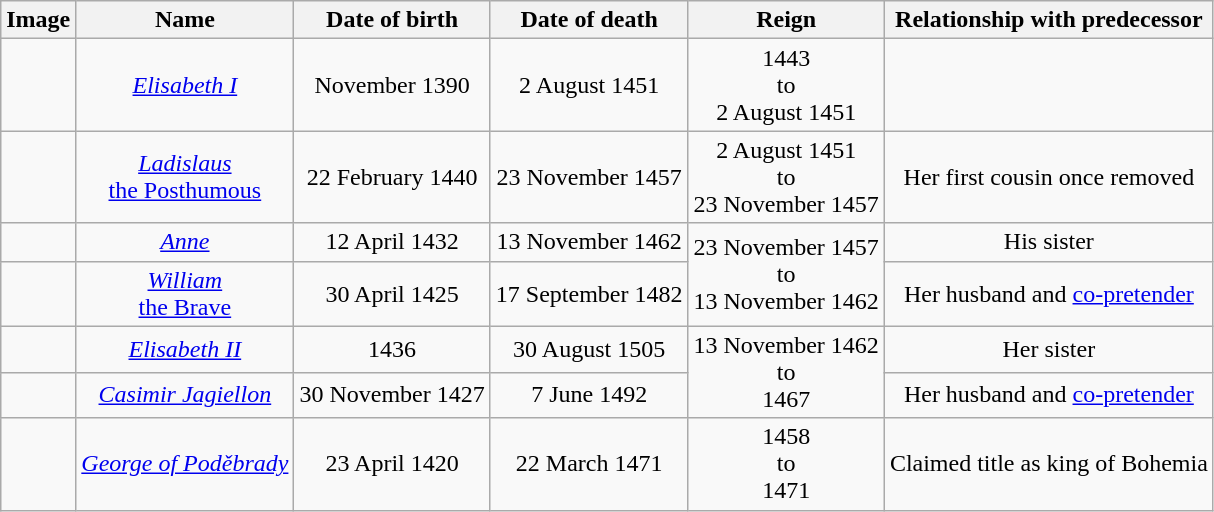<table class="wikitable">
<tr>
<th>Image</th>
<th>Name</th>
<th>Date of birth</th>
<th>Date of death</th>
<th>Reign</th>
<th>Relationship with predecessor</th>
</tr>
<tr>
<td></td>
<td style="text-align:center;"><em><a href='#'>Elisabeth I</a></em></td>
<td style="text-align:center;">November 1390</td>
<td style="text-align:center;">2 August 1451</td>
<td style="text-align:center;">1443<br>to<br>2 August 1451</td>
<td style="text-align:center;"></td>
</tr>
<tr>
<td></td>
<td style="text-align:center;"><em><a href='#'>Ladislaus<br></em>the Posthumous<em></a></em></td>
<td style="text-align:center;">22 February 1440</td>
<td style="text-align:center;">23 November 1457</td>
<td style="text-align:center;">2 August 1451<br>to<br>23 November 1457</td>
<td style="text-align:center;">Her first cousin once removed</td>
</tr>
<tr>
<td></td>
<td style="text-align:center;"><em><a href='#'>Anne</a></em></td>
<td style="text-align:center;">12 April 1432</td>
<td style="text-align:center;">13 November 1462</td>
<td style="text-align:center;" rowspan="2">23 November 1457<br>to<br>13 November 1462</td>
<td style="text-align:center;">His sister</td>
</tr>
<tr>
<td></td>
<td style="text-align:center;"><em><a href='#'>William <br></em>the Brave<em></a></em></td>
<td style="text-align:center;">30 April 1425</td>
<td style="text-align:center;">17 September 1482</td>
<td style="text-align:center;">Her husband and <a href='#'>co-pretender</a></td>
</tr>
<tr>
<td></td>
<td style="text-align:center;"><em><a href='#'>Elisabeth II</a></em></td>
<td style="text-align:center;">1436</td>
<td style="text-align:center;">30 August 1505</td>
<td style="text-align:center;" rowspan="2">13 November 1462<br>to<br>1467</td>
<td style="text-align:center;">Her sister</td>
</tr>
<tr>
<td></td>
<td style="text-align:center;"><em><a href='#'>Casimir Jagiellon</a></em></td>
<td style="text-align:center;">30 November 1427</td>
<td style="text-align:center;">7 June 1492</td>
<td style="text-align:center;">Her husband and <a href='#'>co-pretender</a></td>
</tr>
<tr>
<td></td>
<td style="text-align:center;"><em><a href='#'>George of Poděbrady</a></em></td>
<td style="text-align:center;">23 April 1420</td>
<td style="text-align:center;">22 March 1471</td>
<td style="text-align:center;">1458<br>to<br>1471</td>
<td style="text-align:center;">Claimed title as king of Bohemia</td>
</tr>
</table>
